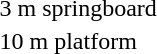<table>
<tr>
<td>3 m springboard<br></td>
<td></td>
<td></td>
<td></td>
</tr>
<tr>
<td>10 m platform<br></td>
<td></td>
<td></td>
<td></td>
</tr>
</table>
